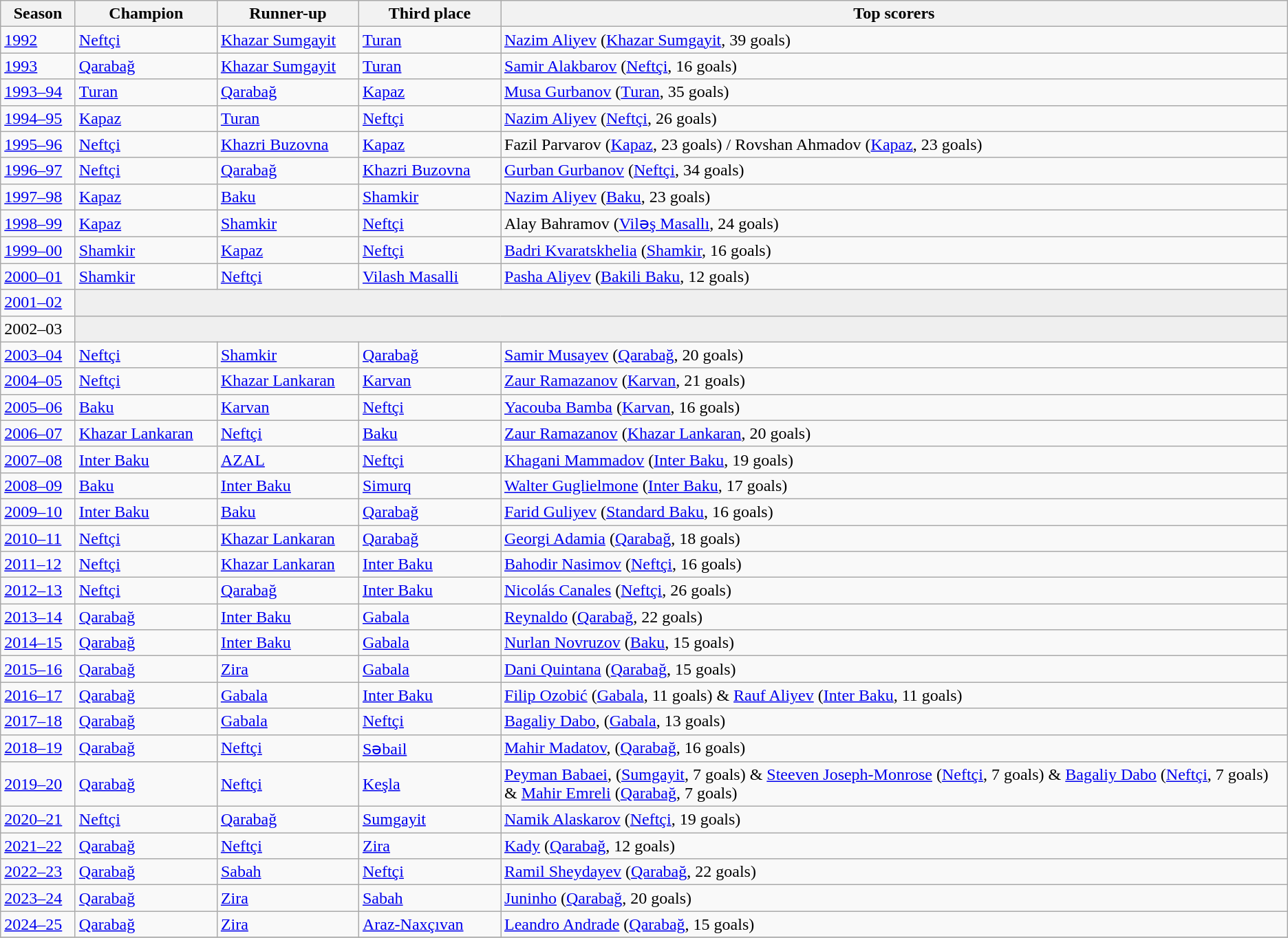<table class="wikitable">
<tr>
<th width="65">Season</th>
<th width="130">Champion</th>
<th width="130">Runner-up</th>
<th width="130">Third place</th>
<th>Top scorers</th>
</tr>
<tr>
<td><a href='#'>1992</a></td>
<td><a href='#'>Neftçi</a></td>
<td><a href='#'>Khazar Sumgayit</a></td>
<td><a href='#'>Turan</a></td>
<td> <a href='#'>Nazim Aliyev</a> (<a href='#'>Khazar Sumgayit</a>, 39 goals)</td>
</tr>
<tr>
<td><a href='#'>1993</a></td>
<td><a href='#'>Qarabağ</a></td>
<td><a href='#'>Khazar Sumgayit</a></td>
<td><a href='#'>Turan</a></td>
<td> <a href='#'>Samir Alakbarov</a> (<a href='#'>Neftçi</a>, 16 goals)</td>
</tr>
<tr>
<td><a href='#'>1993–94</a></td>
<td><a href='#'>Turan</a></td>
<td><a href='#'>Qarabağ</a></td>
<td><a href='#'>Kapaz</a></td>
<td> <a href='#'>Musa Gurbanov</a> (<a href='#'>Turan</a>, 35 goals)</td>
</tr>
<tr>
<td><a href='#'>1994–95</a></td>
<td><a href='#'>Kapaz</a></td>
<td><a href='#'>Turan</a></td>
<td><a href='#'>Neftçi</a></td>
<td> <a href='#'>Nazim Aliyev</a> (<a href='#'>Neftçi</a>, 26 goals)</td>
</tr>
<tr>
<td><a href='#'>1995–96</a></td>
<td><a href='#'>Neftçi</a></td>
<td><a href='#'>Khazri Buzovna</a></td>
<td><a href='#'>Kapaz</a></td>
<td> Fazil Parvarov (<a href='#'>Kapaz</a>, 23 goals) / Rovshan Ahmadov (<a href='#'>Kapaz</a>, 23 goals)</td>
</tr>
<tr>
<td><a href='#'>1996–97</a></td>
<td><a href='#'>Neftçi</a></td>
<td><a href='#'>Qarabağ</a></td>
<td><a href='#'>Khazri Buzovna</a></td>
<td> <a href='#'>Gurban Gurbanov</a> (<a href='#'>Neftçi</a>, 34 goals)</td>
</tr>
<tr>
<td><a href='#'>1997–98</a></td>
<td><a href='#'>Kapaz</a></td>
<td><a href='#'>Baku</a></td>
<td><a href='#'>Shamkir</a></td>
<td> <a href='#'>Nazim Aliyev</a> (<a href='#'>Baku</a>, 23 goals)</td>
</tr>
<tr>
<td><a href='#'>1998–99</a></td>
<td><a href='#'>Kapaz</a></td>
<td><a href='#'>Shamkir</a></td>
<td><a href='#'>Neftçi</a></td>
<td> Alay Bahramov (<a href='#'>Viləş Masallı</a>, 24 goals)</td>
</tr>
<tr>
<td><a href='#'>1999–00</a></td>
<td><a href='#'>Shamkir</a></td>
<td><a href='#'>Kapaz</a></td>
<td><a href='#'>Neftçi</a></td>
<td> <a href='#'>Badri Kvaratskhelia</a> (<a href='#'>Shamkir</a>, 16 goals)</td>
</tr>
<tr>
<td><a href='#'>2000–01</a></td>
<td><a href='#'>Shamkir</a></td>
<td><a href='#'>Neftçi</a></td>
<td><a href='#'>Vilash Masalli</a></td>
<td> <a href='#'>Pasha Aliyev</a> (<a href='#'>Bakili Baku</a>, 12 goals)</td>
</tr>
<tr>
<td><a href='#'>2001–02</a></td>
<td colspan="4" style="background:#efefef"></td>
</tr>
<tr>
<td>2002–03</td>
<td colspan="4" style="background:#efefef"></td>
</tr>
<tr>
<td><a href='#'>2003–04</a></td>
<td><a href='#'>Neftçi</a></td>
<td><a href='#'>Shamkir</a></td>
<td><a href='#'>Qarabağ</a></td>
<td> <a href='#'>Samir Musayev</a> (<a href='#'>Qarabağ</a>, 20 goals)</td>
</tr>
<tr>
<td><a href='#'>2004–05</a></td>
<td><a href='#'>Neftçi</a></td>
<td><a href='#'>Khazar Lankaran</a></td>
<td><a href='#'>Karvan</a></td>
<td> <a href='#'>Zaur Ramazanov</a> (<a href='#'>Karvan</a>, 21 goals)</td>
</tr>
<tr>
<td><a href='#'>2005–06</a></td>
<td><a href='#'>Baku</a></td>
<td><a href='#'>Karvan</a></td>
<td><a href='#'>Neftçi</a></td>
<td> <a href='#'>Yacouba Bamba</a> (<a href='#'>Karvan</a>, 16 goals)</td>
</tr>
<tr>
<td><a href='#'>2006–07</a></td>
<td><a href='#'>Khazar Lankaran</a></td>
<td><a href='#'>Neftçi</a></td>
<td><a href='#'>Baku</a></td>
<td> <a href='#'>Zaur Ramazanov</a> (<a href='#'>Khazar Lankaran</a>, 20 goals)</td>
</tr>
<tr>
<td><a href='#'>2007–08</a></td>
<td><a href='#'>Inter Baku</a></td>
<td><a href='#'>AZAL</a></td>
<td><a href='#'>Neftçi</a></td>
<td> <a href='#'>Khagani Mammadov</a> (<a href='#'>Inter Baku</a>, 19 goals)</td>
</tr>
<tr>
<td><a href='#'>2008–09</a></td>
<td><a href='#'>Baku</a></td>
<td><a href='#'>Inter Baku</a></td>
<td><a href='#'>Simurq</a></td>
<td> <a href='#'>Walter Guglielmone</a> (<a href='#'>Inter Baku</a>, 17 goals)</td>
</tr>
<tr>
<td><a href='#'>2009–10</a></td>
<td><a href='#'>Inter Baku</a></td>
<td><a href='#'>Baku</a></td>
<td><a href='#'>Qarabağ</a></td>
<td> <a href='#'>Farid Guliyev</a> (<a href='#'>Standard Baku</a>, 16 goals)</td>
</tr>
<tr>
<td><a href='#'>2010–11</a></td>
<td><a href='#'>Neftçi</a></td>
<td><a href='#'>Khazar Lankaran</a></td>
<td><a href='#'>Qarabağ</a></td>
<td> <a href='#'>Georgi Adamia</a> (<a href='#'>Qarabağ</a>, 18 goals)</td>
</tr>
<tr>
<td><a href='#'>2011–12</a></td>
<td><a href='#'>Neftçi</a></td>
<td><a href='#'>Khazar Lankaran</a></td>
<td><a href='#'>Inter Baku</a></td>
<td> <a href='#'>Bahodir Nasimov</a> (<a href='#'>Neftçi</a>, 16 goals)</td>
</tr>
<tr>
<td><a href='#'>2012–13</a></td>
<td><a href='#'>Neftçi</a></td>
<td><a href='#'>Qarabağ</a></td>
<td><a href='#'>Inter Baku</a></td>
<td> <a href='#'>Nicolás Canales</a> (<a href='#'>Neftçi</a>, 26 goals)</td>
</tr>
<tr>
<td><a href='#'>2013–14</a></td>
<td><a href='#'>Qarabağ</a></td>
<td><a href='#'>Inter Baku</a></td>
<td><a href='#'>Gabala</a></td>
<td> <a href='#'>Reynaldo</a> (<a href='#'>Qarabağ</a>, 22 goals)</td>
</tr>
<tr>
<td><a href='#'>2014–15</a></td>
<td><a href='#'>Qarabağ</a></td>
<td><a href='#'>Inter Baku</a></td>
<td><a href='#'>Gabala</a></td>
<td> <a href='#'>Nurlan Novruzov</a> (<a href='#'>Baku</a>, 15 goals)</td>
</tr>
<tr>
<td><a href='#'>2015–16</a></td>
<td><a href='#'>Qarabağ</a></td>
<td><a href='#'>Zira</a></td>
<td><a href='#'>Gabala</a></td>
<td> <a href='#'>Dani Quintana</a> (<a href='#'>Qarabağ</a>, 15 goals)</td>
</tr>
<tr>
<td><a href='#'>2016–17</a></td>
<td><a href='#'>Qarabağ</a></td>
<td><a href='#'>Gabala</a></td>
<td><a href='#'>Inter Baku</a></td>
<td> <a href='#'>Filip Ozobić</a> (<a href='#'>Gabala</a>, 11 goals) &  <a href='#'>Rauf Aliyev</a> (<a href='#'>Inter Baku</a>, 11 goals)</td>
</tr>
<tr>
<td><a href='#'>2017–18</a></td>
<td><a href='#'>Qarabağ</a></td>
<td><a href='#'>Gabala</a></td>
<td><a href='#'>Neftçi</a></td>
<td> <a href='#'>Bagaliy Dabo</a>, (<a href='#'>Gabala</a>, 13 goals)</td>
</tr>
<tr>
<td><a href='#'>2018–19</a></td>
<td><a href='#'>Qarabağ</a></td>
<td><a href='#'>Neftçi</a></td>
<td><a href='#'>Səbail</a></td>
<td> <a href='#'>Mahir Madatov</a>, (<a href='#'>Qarabağ</a>, 16 goals)</td>
</tr>
<tr>
<td><a href='#'>2019–20</a></td>
<td><a href='#'>Qarabağ</a></td>
<td><a href='#'>Neftçi</a></td>
<td><a href='#'>Keşla</a></td>
<td> <a href='#'>Peyman Babaei</a>, (<a href='#'>Sumgayit</a>, 7 goals) &  <a href='#'>Steeven Joseph-Monrose</a> (<a href='#'>Neftçi</a>, 7 goals) &  <a href='#'>Bagaliy Dabo</a> (<a href='#'>Neftçi</a>, 7 goals) &  <a href='#'>Mahir Emreli</a> (<a href='#'>Qarabağ</a>, 7 goals)</td>
</tr>
<tr>
<td><a href='#'>2020–21</a></td>
<td><a href='#'>Neftçi</a></td>
<td><a href='#'>Qarabağ</a></td>
<td><a href='#'>Sumgayit</a></td>
<td> <a href='#'>Namik Alaskarov</a> (<a href='#'>Neftçi</a>, 19 goals)</td>
</tr>
<tr>
<td><a href='#'>2021–22</a></td>
<td><a href='#'>Qarabağ</a></td>
<td><a href='#'>Neftçi</a></td>
<td><a href='#'>Zira</a></td>
<td> <a href='#'>Kady</a> (<a href='#'>Qarabağ</a>, 12 goals)</td>
</tr>
<tr>
<td><a href='#'>2022–23</a></td>
<td><a href='#'>Qarabağ</a></td>
<td><a href='#'>Sabah</a></td>
<td><a href='#'>Neftçi</a></td>
<td> <a href='#'>Ramil Sheydayev</a> (<a href='#'>Qarabağ</a>, 22 goals)</td>
</tr>
<tr>
<td><a href='#'>2023–24</a></td>
<td><a href='#'>Qarabağ</a></td>
<td><a href='#'>Zira</a></td>
<td><a href='#'>Sabah</a></td>
<td> <a href='#'>Juninho</a> (<a href='#'>Qarabağ</a>, 20 goals)</td>
</tr>
<tr>
<td><a href='#'>2024–25</a></td>
<td><a href='#'>Qarabağ</a></td>
<td><a href='#'>Zira</a></td>
<td><a href='#'>Araz-Naxçıvan</a></td>
<td> <a href='#'>Leandro Andrade</a> (<a href='#'>Qarabağ</a>, 15 goals)</td>
</tr>
<tr>
</tr>
</table>
